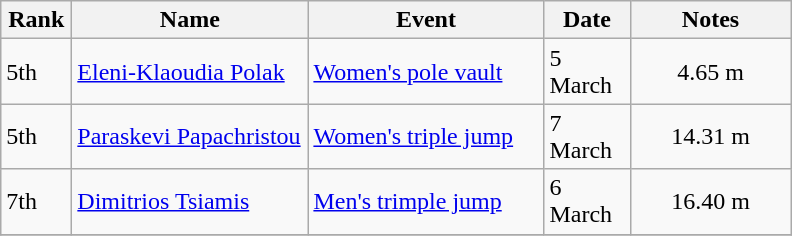<table class="wikitable sortable">
<tr>
<th width=40>Rank</th>
<th width=150>Name</th>
<th width=150>Event</th>
<th width=50>Date</th>
<th width=100>Notes</th>
</tr>
<tr>
<td>5th</td>
<td><a href='#'>Eleni-Klaoudia Polak</a></td>
<td><a href='#'>Women's pole vault</a></td>
<td>5 March</td>
<td align=center>4.65 m</td>
</tr>
<tr>
<td>5th</td>
<td><a href='#'>Paraskevi Papachristou</a></td>
<td><a href='#'>Women's triple jump</a></td>
<td>7 March</td>
<td align=center>14.31 m</td>
</tr>
<tr>
<td>7th</td>
<td><a href='#'>Dimitrios Tsiamis</a></td>
<td><a href='#'>Men's trimple jump</a></td>
<td>6 March</td>
<td align=center>16.40 m</td>
</tr>
<tr>
</tr>
</table>
